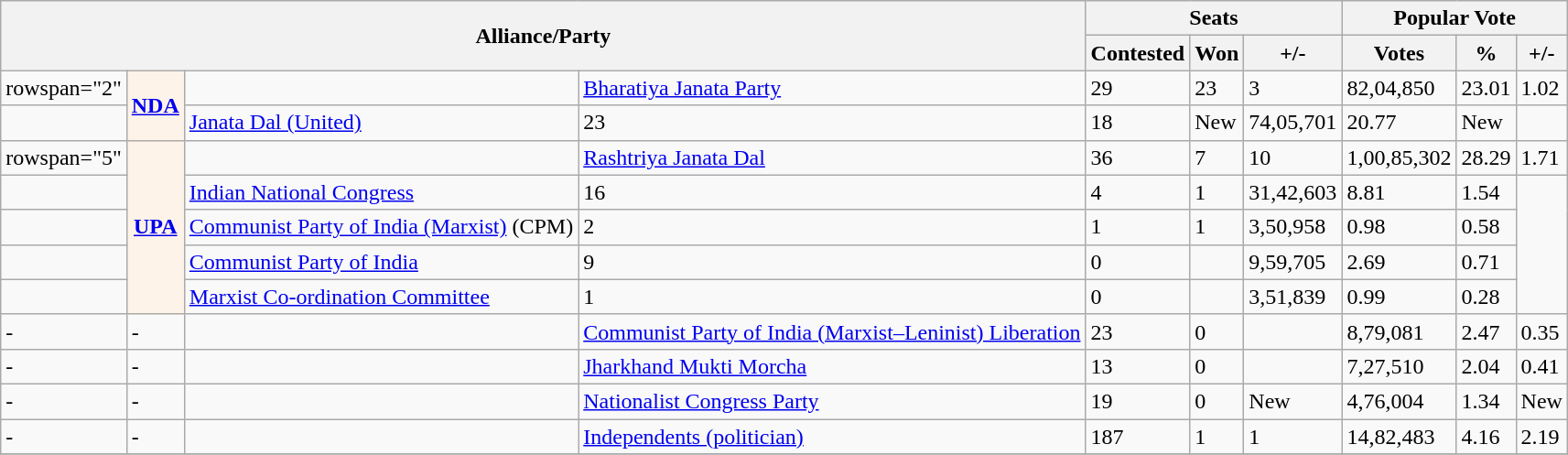<table class=wikitable>
<tr>
<th colspan="4" rowspan="2">Alliance/Party</th>
<th colspan="3">Seats</th>
<th colspan="3">Popular Vote</th>
</tr>
<tr>
<th>Contested</th>
<th>Won</th>
<th>+/-</th>
<th>Votes</th>
<th>%</th>
<th>+/-</th>
</tr>
<tr>
<td>rowspan="2" </td>
<th rowspan="2" style="background:#FEF3E8"><a href='#'>NDA</a></th>
<td></td>
<td><a href='#'>Bharatiya Janata Party</a></td>
<td>29</td>
<td>23</td>
<td>3</td>
<td>82,04,850</td>
<td>23.01</td>
<td>1.02</td>
</tr>
<tr>
<td></td>
<td><a href='#'>Janata Dal (United)</a></td>
<td>23</td>
<td>18</td>
<td>New</td>
<td>74,05,701</td>
<td>20.77</td>
<td>New</td>
</tr>
<tr>
<td>rowspan="5"  </td>
<th rowspan="5" style="background:#FEF3E8"><a href='#'>UPA</a></th>
<td></td>
<td><a href='#'>Rashtriya Janata Dal</a></td>
<td>36</td>
<td>7</td>
<td>10</td>
<td>1,00,85,302</td>
<td>28.29</td>
<td>1.71</td>
</tr>
<tr>
<td></td>
<td><a href='#'>Indian National Congress</a></td>
<td>16</td>
<td>4</td>
<td>1</td>
<td>31,42,603</td>
<td>8.81</td>
<td>1.54</td>
</tr>
<tr>
<td></td>
<td><a href='#'>Communist Party of India (Marxist)</a> (CPM)</td>
<td>2</td>
<td>1</td>
<td>1</td>
<td>3,50,958</td>
<td>0.98</td>
<td>0.58</td>
</tr>
<tr>
<td></td>
<td><a href='#'>Communist Party of India</a></td>
<td>9</td>
<td>0</td>
<td></td>
<td>9,59,705</td>
<td>2.69</td>
<td>0.71</td>
</tr>
<tr>
<td></td>
<td><a href='#'>Marxist Co-ordination Committee</a></td>
<td>1</td>
<td>0</td>
<td></td>
<td>3,51,839</td>
<td>0.99</td>
<td>0.28</td>
</tr>
<tr>
<td>-</td>
<td>-</td>
<td></td>
<td><a href='#'>Communist Party of India (Marxist–Leninist) Liberation</a></td>
<td>23</td>
<td>0</td>
<td></td>
<td>8,79,081</td>
<td>2.47</td>
<td>0.35</td>
</tr>
<tr>
<td>-</td>
<td>-</td>
<td></td>
<td><a href='#'>Jharkhand Mukti Morcha</a></td>
<td>13</td>
<td>0</td>
<td></td>
<td>7,27,510</td>
<td>2.04</td>
<td>0.41</td>
</tr>
<tr>
<td>-</td>
<td>-</td>
<td></td>
<td><a href='#'>Nationalist Congress Party</a></td>
<td>19</td>
<td>0</td>
<td>New</td>
<td>4,76,004</td>
<td>1.34</td>
<td>New</td>
</tr>
<tr>
<td>-</td>
<td>-</td>
<td></td>
<td><a href='#'>Independents (politician)</a></td>
<td>187</td>
<td>1</td>
<td>1</td>
<td>14,82,483</td>
<td>4.16</td>
<td>2.19</td>
</tr>
<tr>
</tr>
</table>
